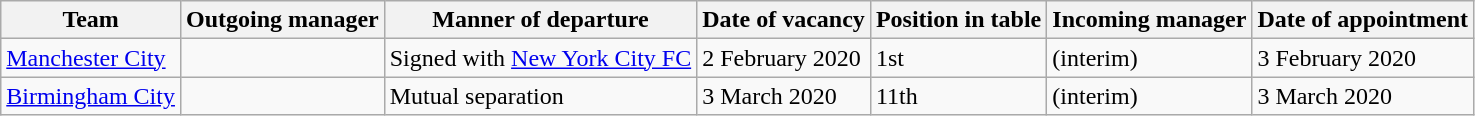<table class="wikitable sortable">
<tr>
<th>Team</th>
<th>Outgoing manager</th>
<th>Manner of departure</th>
<th>Date of vacancy</th>
<th>Position in table</th>
<th>Incoming manager</th>
<th>Date of appointment</th>
</tr>
<tr>
<td><a href='#'>Manchester City</a></td>
<td> </td>
<td>Signed with <a href='#'>New York City FC</a></td>
<td>2 February 2020</td>
<td>1st</td>
<td>  (interim)</td>
<td>3 February 2020</td>
</tr>
<tr>
<td><a href='#'>Birmingham City</a></td>
<td> </td>
<td>Mutual separation</td>
<td>3 March 2020</td>
<td>11th</td>
<td>  (interim)</td>
<td>3 March 2020</td>
</tr>
</table>
